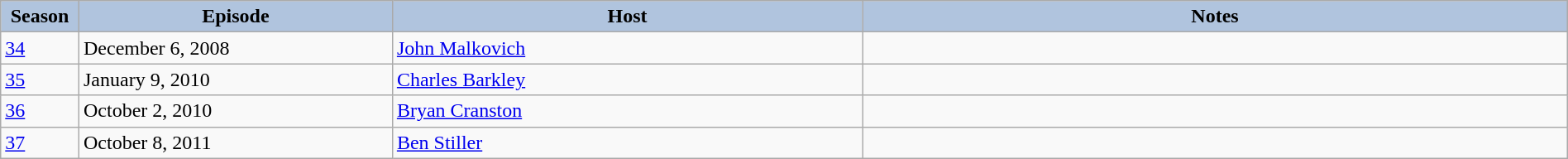<table class="wikitable" style="width:100%;">
<tr>
<th style="background:#b0c4de; width:5%;">Season</th>
<th style="background:#b0c4de; width:20%;">Episode</th>
<th style="background:#b0c4de; width:30%;">Host</th>
<th style="background:#b0c4de; width:45%;">Notes</th>
</tr>
<tr>
<td><a href='#'>34</a></td>
<td>December 6, 2008</td>
<td><a href='#'>John Malkovich</a></td>
<td></td>
</tr>
<tr>
<td><a href='#'>35</a></td>
<td>January 9, 2010</td>
<td><a href='#'>Charles Barkley</a></td>
<td></td>
</tr>
<tr>
<td><a href='#'>36</a></td>
<td>October 2, 2010</td>
<td><a href='#'>Bryan Cranston</a></td>
<td></td>
</tr>
<tr>
<td><a href='#'>37</a></td>
<td>October 8, 2011</td>
<td><a href='#'>Ben Stiller</a></td>
<td></td>
</tr>
</table>
